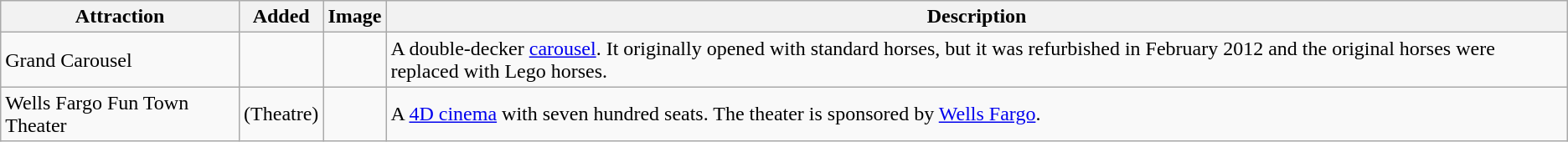<table class="wikitable sortable">
<tr>
<th scope="col">Attraction</th>
<th scope="col" class="date">Added</th>
<th scope="col" class="unsortable">Image</th>
<th scope="col" class="unsortable">Description</th>
</tr>
<tr>
<td>Grand Carousel</td>
<td></td>
<td></td>
<td>A double-decker <a href='#'>carousel</a>.  It originally opened with standard horses, but it was refurbished in February 2012 and the original horses were replaced with Lego horses.</td>
</tr>
<tr>
<td>Wells Fargo Fun Town Theater</td>
<td> (Theatre)</td>
<td></td>
<td>A <a href='#'>4D cinema</a> with seven hundred seats.  The theater is sponsored by <a href='#'>Wells Fargo</a>.</td>
</tr>
</table>
